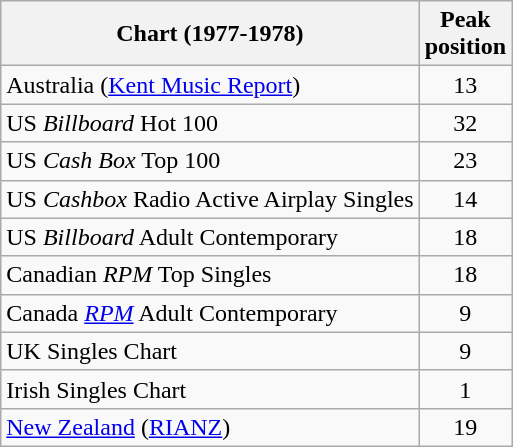<table class="wikitable sortable">
<tr>
<th>Chart (1977-1978)</th>
<th style="text-align:center;">Peak<br>position</th>
</tr>
<tr>
<td>Australia (<a href='#'>Kent Music Report</a>)</td>
<td style="text-align:center;">13</td>
</tr>
<tr>
<td>US <em>Billboard</em> Hot 100</td>
<td style="text-align:center;">32</td>
</tr>
<tr>
<td>US <em>Cash Box</em> Top 100</td>
<td style="text-align:center;">23</td>
</tr>
<tr>
<td>US <em>Cashbox</em> Radio Active Airplay Singles</td>
<td style="text-align:center;">14</td>
</tr>
<tr>
<td>US <em>Billboard</em> Adult Contemporary</td>
<td style="text-align:center;">18</td>
</tr>
<tr>
<td>Canadian <em>RPM</em> Top Singles </td>
<td style="text-align:center;">18</td>
</tr>
<tr>
<td>Canada <em><a href='#'>RPM</a></em> Adult Contemporary</td>
<td style="text-align:center;">9</td>
</tr>
<tr>
<td>UK Singles Chart</td>
<td style="text-align:center;">9</td>
</tr>
<tr>
<td>Irish Singles Chart</td>
<td style="text-align:center;">1</td>
</tr>
<tr>
<td><a href='#'>New Zealand</a> (<a href='#'>RIANZ</a>)</td>
<td style="text-align:center;">19</td>
</tr>
</table>
